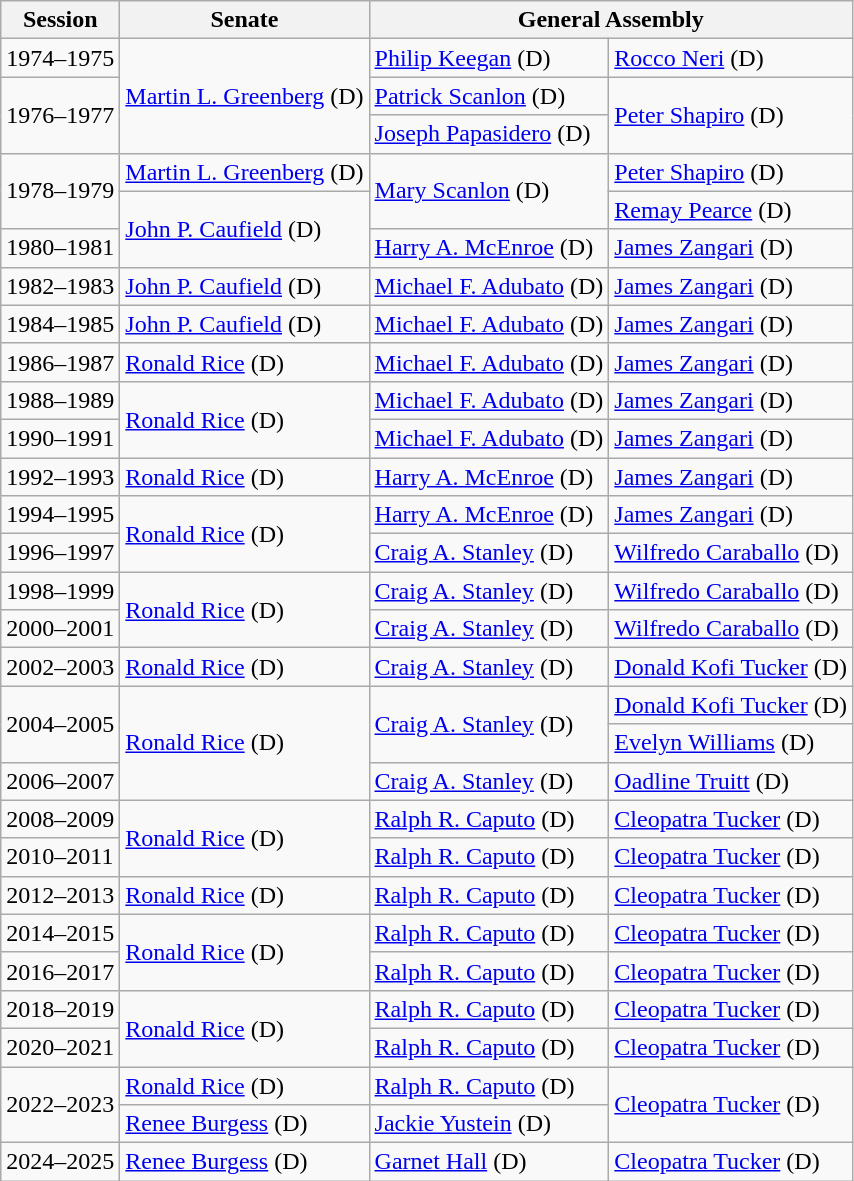<table class="wikitable">
<tr>
<th>Session</th>
<th>Senate</th>
<th colspan=2>General Assembly</th>
</tr>
<tr>
<td>1974–1975</td>
<td rowspan=3 ><a href='#'>Martin L. Greenberg</a> (D)</td>
<td><a href='#'>Philip Keegan</a> (D)</td>
<td><a href='#'>Rocco Neri</a> (D)</td>
</tr>
<tr>
<td rowspan=2>1976–1977</td>
<td><a href='#'>Patrick Scanlon</a> (D)</td>
<td rowspan=2 ><a href='#'>Peter Shapiro</a> (D)</td>
</tr>
<tr>
<td><a href='#'>Joseph Papasidero</a> (D)</td>
</tr>
<tr>
<td rowspan=2>1978–1979</td>
<td><a href='#'>Martin L. Greenberg</a> (D)</td>
<td rowspan=2 ><a href='#'>Mary Scanlon</a> (D)</td>
<td><a href='#'>Peter Shapiro</a> (D)</td>
</tr>
<tr>
<td rowspan=2 ><a href='#'>John P. Caufield</a> (D)</td>
<td><a href='#'>Remay Pearce</a> (D)</td>
</tr>
<tr>
<td>1980–1981</td>
<td><a href='#'>Harry A. McEnroe</a> (D)</td>
<td><a href='#'>James Zangari</a> (D)</td>
</tr>
<tr>
<td>1982–1983</td>
<td><a href='#'>John P. Caufield</a> (D)</td>
<td><a href='#'>Michael F. Adubato</a> (D)</td>
<td><a href='#'>James Zangari</a> (D)</td>
</tr>
<tr>
<td>1984–1985</td>
<td rowspan=2 ><a href='#'>John P. Caufield</a> (D)<small> </small><br></td>
<td><a href='#'>Michael F. Adubato</a> (D)</td>
<td><a href='#'>James Zangari</a> (D)</td>
</tr>
<tr>
<td rowspan=2>1986–1987</td>
<td rowspan=2 ><a href='#'>Michael F. Adubato</a> (D)</td>
<td rowspan=2 ><a href='#'>James Zangari</a> (D)</td>
</tr>
<tr>
<td><a href='#'>Ronald Rice</a> (D)</td>
</tr>
<tr>
<td>1988–1989</td>
<td rowspan=2 ><a href='#'>Ronald Rice</a> (D)</td>
<td><a href='#'>Michael F. Adubato</a> (D)</td>
<td><a href='#'>James Zangari</a> (D)</td>
</tr>
<tr>
<td>1990–1991</td>
<td><a href='#'>Michael F. Adubato</a> (D)</td>
<td><a href='#'>James Zangari</a> (D)</td>
</tr>
<tr>
<td>1992–1993</td>
<td><a href='#'>Ronald Rice</a> (D)</td>
<td><a href='#'>Harry A. McEnroe</a> (D)</td>
<td><a href='#'>James Zangari</a> (D)</td>
</tr>
<tr>
<td>1994–1995</td>
<td rowspan=2 ><a href='#'>Ronald Rice</a> (D)</td>
<td><a href='#'>Harry A. McEnroe</a> (D)</td>
<td><a href='#'>James Zangari</a> (D)</td>
</tr>
<tr>
<td>1996–1997</td>
<td><a href='#'>Craig A. Stanley</a> (D)</td>
<td><a href='#'>Wilfredo Caraballo</a> (D)</td>
</tr>
<tr>
<td>1998–1999</td>
<td rowspan=2 ><a href='#'>Ronald Rice</a> (D)</td>
<td><a href='#'>Craig A. Stanley</a> (D)</td>
<td><a href='#'>Wilfredo Caraballo</a> (D)</td>
</tr>
<tr>
<td>2000–2001</td>
<td><a href='#'>Craig A. Stanley</a> (D)</td>
<td><a href='#'>Wilfredo Caraballo</a> (D)</td>
</tr>
<tr>
<td>2002–2003</td>
<td><a href='#'>Ronald Rice</a> (D)</td>
<td><a href='#'>Craig A. Stanley</a> (D)</td>
<td><a href='#'>Donald Kofi Tucker</a> (D)</td>
</tr>
<tr>
<td rowspan=2>2004–2005</td>
<td rowspan=3 ><a href='#'>Ronald Rice</a> (D)</td>
<td rowspan=2 ><a href='#'>Craig A. Stanley</a> (D)</td>
<td><a href='#'>Donald Kofi Tucker</a> (D)</td>
</tr>
<tr>
<td><a href='#'>Evelyn Williams</a> (D)</td>
</tr>
<tr>
<td>2006–2007</td>
<td><a href='#'>Craig A. Stanley</a> (D)</td>
<td><a href='#'>Oadline Truitt</a> (D)</td>
</tr>
<tr>
<td>2008–2009</td>
<td rowspan=2 ><a href='#'>Ronald Rice</a> (D)</td>
<td><a href='#'>Ralph R. Caputo</a> (D)</td>
<td><a href='#'>Cleopatra Tucker</a> (D)</td>
</tr>
<tr>
<td>2010–2011</td>
<td><a href='#'>Ralph R. Caputo</a> (D)</td>
<td><a href='#'>Cleopatra Tucker</a> (D)</td>
</tr>
<tr>
<td>2012–2013</td>
<td><a href='#'>Ronald Rice</a> (D)</td>
<td><a href='#'>Ralph R. Caputo</a> (D)</td>
<td><a href='#'>Cleopatra Tucker</a> (D)</td>
</tr>
<tr>
<td>2014–2015</td>
<td rowspan=2 ><a href='#'>Ronald Rice</a> (D)</td>
<td><a href='#'>Ralph R. Caputo</a> (D)</td>
<td><a href='#'>Cleopatra Tucker</a> (D)</td>
</tr>
<tr>
<td>2016–2017</td>
<td><a href='#'>Ralph R. Caputo</a> (D)</td>
<td><a href='#'>Cleopatra Tucker</a> (D)</td>
</tr>
<tr>
<td>2018–2019</td>
<td rowspan=2 ><a href='#'>Ronald Rice</a> (D)</td>
<td><a href='#'>Ralph R. Caputo</a> (D)</td>
<td><a href='#'>Cleopatra Tucker</a> (D)</td>
</tr>
<tr>
<td>2020–2021</td>
<td><a href='#'>Ralph R. Caputo</a> (D)</td>
<td><a href='#'>Cleopatra Tucker</a> (D)</td>
</tr>
<tr>
<td rowspan=2>2022–2023</td>
<td><a href='#'>Ronald Rice</a> (D)</td>
<td><a href='#'>Ralph R. Caputo</a> (D)</td>
<td rowspan=2 ><a href='#'>Cleopatra Tucker</a> (D)</td>
</tr>
<tr>
<td><a href='#'>Renee Burgess</a> (D)</td>
<td><a href='#'>Jackie Yustein</a> (D)</td>
</tr>
<tr>
<td>2024–2025</td>
<td rowspan=1 ><a href='#'>Renee Burgess</a> (D)</td>
<td><a href='#'>Garnet Hall</a> (D)</td>
<td><a href='#'>Cleopatra Tucker</a> (D)</td>
</tr>
</table>
